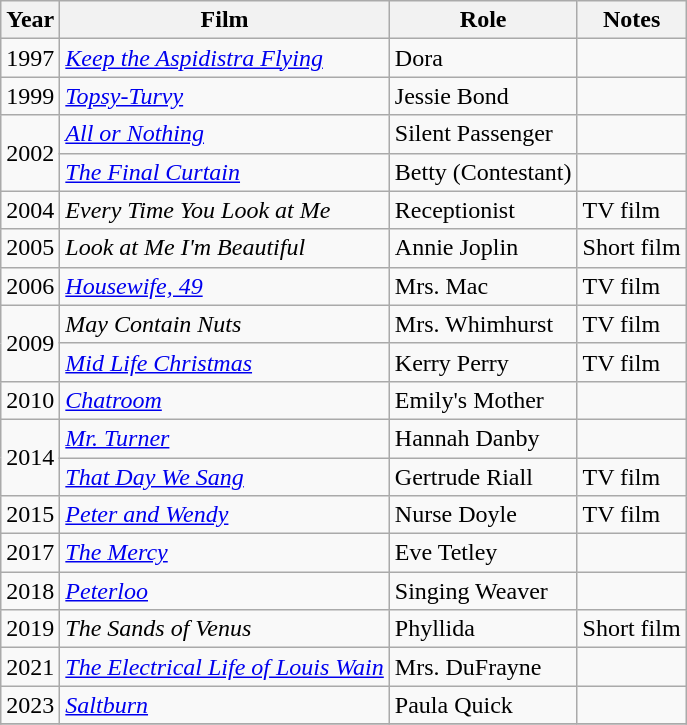<table class="wikitable">
<tr>
<th>Year</th>
<th>Film</th>
<th>Role</th>
<th>Notes</th>
</tr>
<tr>
<td>1997</td>
<td><em><a href='#'>Keep the Aspidistra Flying</a></em></td>
<td>Dora</td>
<td></td>
</tr>
<tr>
<td>1999</td>
<td><em><a href='#'>Topsy-Turvy</a></em></td>
<td>Jessie Bond</td>
<td></td>
</tr>
<tr>
<td rowspan="2">2002</td>
<td><em><a href='#'>All or Nothing</a></em></td>
<td>Silent Passenger</td>
<td></td>
</tr>
<tr>
<td><em><a href='#'>The Final Curtain</a></em></td>
<td>Betty (Contestant)</td>
<td></td>
</tr>
<tr>
<td>2004</td>
<td><em>Every Time You Look at Me</em></td>
<td>Receptionist</td>
<td>TV film</td>
</tr>
<tr>
<td>2005</td>
<td><em>Look at Me I'm Beautiful</em></td>
<td>Annie Joplin</td>
<td>Short film</td>
</tr>
<tr>
<td>2006</td>
<td><em><a href='#'>Housewife, 49</a></em></td>
<td>Mrs. Mac</td>
<td>TV film</td>
</tr>
<tr>
<td rowspan="2">2009</td>
<td><em>May Contain Nuts</em></td>
<td>Mrs. Whimhurst</td>
<td>TV film</td>
</tr>
<tr>
<td><em><a href='#'>Mid Life Christmas</a></em></td>
<td>Kerry Perry</td>
<td>TV film</td>
</tr>
<tr>
<td>2010</td>
<td><em><a href='#'>Chatroom</a></em></td>
<td>Emily's Mother</td>
<td></td>
</tr>
<tr>
<td rowspan="2">2014</td>
<td><em><a href='#'>Mr. Turner</a></em></td>
<td>Hannah Danby</td>
<td></td>
</tr>
<tr>
<td><em><a href='#'>That Day We Sang</a></em></td>
<td>Gertrude Riall</td>
<td>TV film</td>
</tr>
<tr>
<td>2015</td>
<td><em><a href='#'>Peter and Wendy</a></em></td>
<td>Nurse Doyle</td>
<td>TV film</td>
</tr>
<tr>
<td>2017</td>
<td><em><a href='#'>The Mercy</a></em></td>
<td>Eve Tetley</td>
<td></td>
</tr>
<tr>
<td>2018</td>
<td><em><a href='#'>Peterloo</a></em></td>
<td>Singing Weaver</td>
<td></td>
</tr>
<tr>
<td>2019</td>
<td><em>The Sands of Venus</em></td>
<td>Phyllida</td>
<td>Short film</td>
</tr>
<tr>
<td>2021</td>
<td><em><a href='#'>The Electrical Life of Louis Wain</a></em></td>
<td>Mrs. DuFrayne</td>
<td></td>
</tr>
<tr>
<td>2023</td>
<td><em><a href='#'>Saltburn</a></em></td>
<td>Paula Quick</td>
<td></td>
</tr>
<tr>
</tr>
</table>
